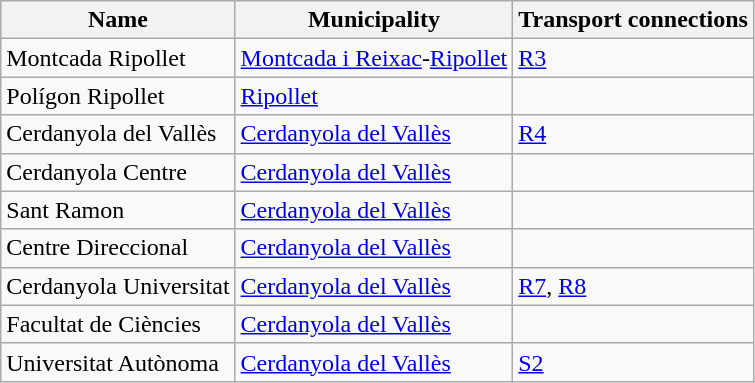<table class="wikitable sortable">
<tr>
<th>Name</th>
<th>Municipality</th>
<th>Transport connections</th>
</tr>
<tr>
<td>Montcada Ripollet</td>
<td><a href='#'>Montcada i Reixac</a>-<a href='#'>Ripollet</a></td>
<td><a href='#'>R3</a></td>
</tr>
<tr>
<td>Polígon Ripollet</td>
<td><a href='#'>Ripollet</a></td>
<td></td>
</tr>
<tr>
<td>Cerdanyola del Vallès</td>
<td><a href='#'>Cerdanyola del Vallès</a></td>
<td><a href='#'>R4</a></td>
</tr>
<tr>
<td>Cerdanyola Centre</td>
<td><a href='#'>Cerdanyola del Vallès</a></td>
<td></td>
</tr>
<tr>
<td>Sant Ramon</td>
<td><a href='#'>Cerdanyola del Vallès</a></td>
<td></td>
</tr>
<tr>
<td>Centre Direccional</td>
<td><a href='#'>Cerdanyola del Vallès</a></td>
<td></td>
</tr>
<tr>
<td>Cerdanyola Universitat</td>
<td><a href='#'>Cerdanyola del Vallès</a></td>
<td><a href='#'>R7</a>, <a href='#'>R8</a></td>
</tr>
<tr>
<td>Facultat de Ciències</td>
<td><a href='#'>Cerdanyola del Vallès</a></td>
<td></td>
</tr>
<tr>
<td>Universitat Autònoma</td>
<td><a href='#'>Cerdanyola del Vallès</a></td>
<td><a href='#'>S2</a></td>
</tr>
</table>
